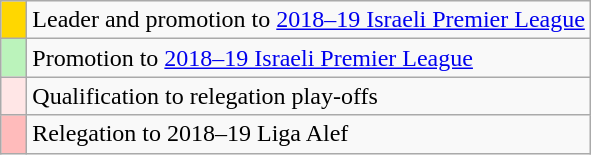<table class="wikitable">
<tr>
<td style="width:10px; background:gold;"></td>
<td>Leader and promotion to <a href='#'>2018–19 Israeli Premier League</a></td>
</tr>
<tr>
<td style="width:10px; background:#bbf3bb;"></td>
<td>Promotion to <a href='#'>2018–19 Israeli Premier League</a></td>
</tr>
<tr>
<td style="width:10px; background:#ffe6e6;"></td>
<td>Qualification to relegation play-offs</td>
</tr>
<tr>
<td style="width:10px; background:#fbb;"></td>
<td>Relegation to 2018–19 Liga Alef</td>
</tr>
</table>
